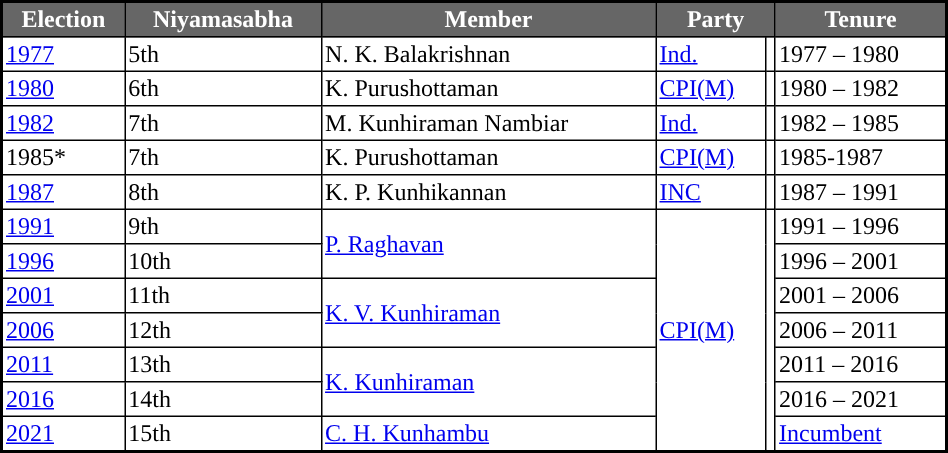<table class="sortable" width="50%" cellpadding="2" cellspacing="0" border="1" style="border-collapse: collapse; border: 2px #000000 solid; font-size: x-big;">
<tr>
<th style="background-color:#666666; color:white">Election</th>
<th style="background-color:#666666; color:white">Niyamasabha</th>
<th style="background-color:#666666; color:white">Member</th>
<th colspan="2" style="background-color:#666666; color:white">Party</th>
<th style="background-color:#666666; color:white">Tenure</th>
</tr>
<tr>
<td><a href='#'>1977</a></td>
<td>5th</td>
<td>N. K. Balakrishnan</td>
<td><a href='#'>Ind.</a></td>
<td style="background-color: "></td>
<td>1977 – 1980</td>
</tr>
<tr>
<td><a href='#'>1980</a></td>
<td>6th</td>
<td>K. Purushottaman</td>
<td><a href='#'>CPI(M)</a></td>
<td style="background-color: "></td>
<td>1980 – 1982</td>
</tr>
<tr>
<td><a href='#'>1982</a></td>
<td>7th</td>
<td>M. Kunhiraman Nambiar</td>
<td><a href='#'>Ind.</a></td>
<td style="background-color: "></td>
<td>1982 – 1985</td>
</tr>
<tr>
<td>1985*</td>
<td>7th</td>
<td>K. Purushottaman</td>
<td><a href='#'>CPI(M)</a></td>
<td style="background-color: "></td>
<td>1985-1987</td>
</tr>
<tr>
<td><a href='#'>1987</a></td>
<td>8th</td>
<td>K. P. Kunhikannan</td>
<td><a href='#'>INC</a></td>
<td style="background-color: "></td>
<td>1987 – 1991</td>
</tr>
<tr>
<td><a href='#'>1991</a></td>
<td>9th</td>
<td rowspan="2"><a href='#'>P. Raghavan</a></td>
<td rowspan="7"><a href='#'>CPI(M)</a></td>
<td rowspan="7" style="background-color: "></td>
<td>1991 – 1996</td>
</tr>
<tr>
<td><a href='#'>1996</a></td>
<td>10th</td>
<td>1996 – 2001</td>
</tr>
<tr>
<td><a href='#'>2001</a></td>
<td>11th</td>
<td rowspan="2"><a href='#'>K. V. Kunhiraman</a></td>
<td>2001 – 2006</td>
</tr>
<tr>
<td><a href='#'>2006</a></td>
<td>12th</td>
<td>2006 – 2011</td>
</tr>
<tr>
<td><a href='#'>2011</a></td>
<td>13th</td>
<td rowspan="2"><a href='#'>K. Kunhiraman</a></td>
<td>2011 – 2016</td>
</tr>
<tr>
<td><a href='#'>2016</a></td>
<td>14th</td>
<td>2016 – 2021</td>
</tr>
<tr>
<td><a href='#'>2021</a></td>
<td>15th</td>
<td><a href='#'>C. H. Kunhambu</a></td>
<td><a href='#'>Incumbent</a></td>
</tr>
</table>
